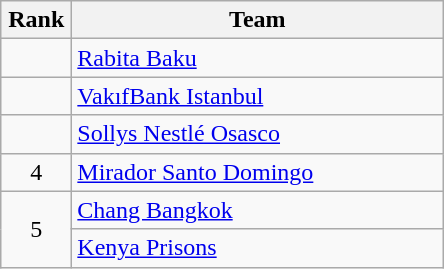<table class="wikitable" style="text-align: center;">
<tr>
<th width=40>Rank</th>
<th width=240>Team</th>
</tr>
<tr align=center>
<td></td>
<td style="text-align:left;"> <a href='#'>Rabita Baku</a></td>
</tr>
<tr align=center>
<td></td>
<td style="text-align:left;"> <a href='#'>VakıfBank Istanbul</a></td>
</tr>
<tr align=center>
<td></td>
<td style="text-align:left;"> <a href='#'>Sollys Nestlé Osasco</a></td>
</tr>
<tr align=center>
<td>4</td>
<td style="text-align:left;"> <a href='#'>Mirador Santo Domingo</a></td>
</tr>
<tr align=center>
<td rowspan=2>5</td>
<td style="text-align:left;"> <a href='#'>Chang Bangkok</a></td>
</tr>
<tr align=center>
<td style="text-align:left;"> <a href='#'>Kenya Prisons</a></td>
</tr>
</table>
